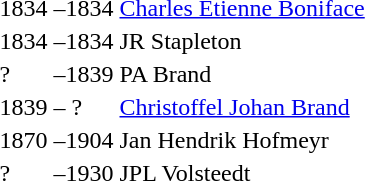<table>
<tr>
<td>1834</td>
<td>–1834</td>
<td><a href='#'>Charles Etienne Boniface</a></td>
</tr>
<tr>
<td>1834</td>
<td>–1834</td>
<td>JR Stapleton</td>
</tr>
<tr>
<td>?</td>
<td>–1839</td>
<td>PA Brand</td>
</tr>
<tr>
<td>1839</td>
<td>– ?</td>
<td><a href='#'>Christoffel Johan Brand</a></td>
</tr>
<tr>
<td>1870</td>
<td>–1904</td>
<td>Jan Hendrik Hofmeyr</td>
</tr>
<tr>
<td>?</td>
<td>–1930</td>
<td>JPL Volsteedt</td>
</tr>
</table>
